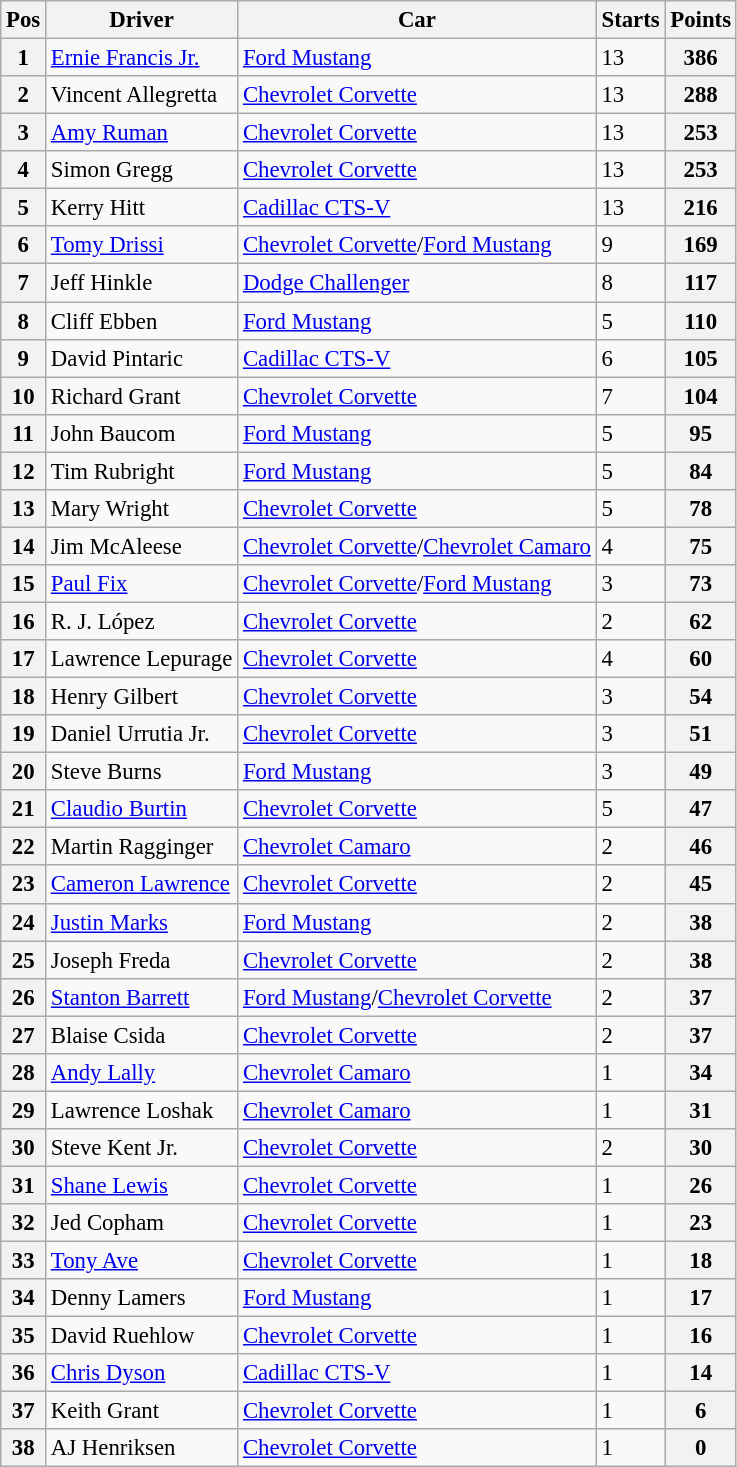<table class="wikitable" style="font-size: 95%;">
<tr>
<th>Pos</th>
<th>Driver</th>
<th>Car</th>
<th>Starts</th>
<th>Points</th>
</tr>
<tr>
<th>1</th>
<td> <a href='#'>Ernie Francis Jr.</a></td>
<td><a href='#'>Ford Mustang</a></td>
<td>13</td>
<th>386</th>
</tr>
<tr>
<th>2</th>
<td> Vincent Allegretta</td>
<td><a href='#'>Chevrolet Corvette</a></td>
<td>13</td>
<th>288</th>
</tr>
<tr>
<th>3</th>
<td> <a href='#'>Amy Ruman</a></td>
<td><a href='#'>Chevrolet Corvette</a></td>
<td>13</td>
<th>253</th>
</tr>
<tr>
<th>4</th>
<td> Simon Gregg</td>
<td><a href='#'>Chevrolet Corvette</a></td>
<td>13</td>
<th>253</th>
</tr>
<tr>
<th>5</th>
<td> Kerry Hitt</td>
<td><a href='#'>Cadillac CTS-V</a></td>
<td>13</td>
<th>216</th>
</tr>
<tr>
<th>6</th>
<td> <a href='#'>Tomy Drissi</a></td>
<td><a href='#'>Chevrolet Corvette</a>/<a href='#'>Ford Mustang</a></td>
<td>9</td>
<th>169</th>
</tr>
<tr>
<th>7</th>
<td> Jeff Hinkle</td>
<td><a href='#'>Dodge Challenger</a></td>
<td>8</td>
<th>117</th>
</tr>
<tr>
<th>8</th>
<td> Cliff Ebben</td>
<td><a href='#'>Ford Mustang</a></td>
<td>5</td>
<th>110</th>
</tr>
<tr>
<th>9</th>
<td> David Pintaric</td>
<td><a href='#'>Cadillac CTS-V</a></td>
<td>6</td>
<th>105</th>
</tr>
<tr>
<th>10</th>
<td> Richard Grant</td>
<td><a href='#'>Chevrolet Corvette</a></td>
<td>7</td>
<th>104</th>
</tr>
<tr>
<th>11</th>
<td> John Baucom</td>
<td><a href='#'>Ford Mustang</a></td>
<td>5</td>
<th>95</th>
</tr>
<tr>
<th>12</th>
<td> Tim Rubright</td>
<td><a href='#'>Ford Mustang</a></td>
<td>5</td>
<th>84</th>
</tr>
<tr>
<th>13</th>
<td> Mary Wright</td>
<td><a href='#'>Chevrolet Corvette</a></td>
<td>5</td>
<th>78</th>
</tr>
<tr>
<th>14</th>
<td> Jim McAleese</td>
<td><a href='#'>Chevrolet Corvette</a>/<a href='#'>Chevrolet Camaro</a></td>
<td>4</td>
<th>75</th>
</tr>
<tr>
<th>15</th>
<td> <a href='#'>Paul Fix</a></td>
<td><a href='#'>Chevrolet Corvette</a>/<a href='#'>Ford Mustang</a></td>
<td>3</td>
<th>73</th>
</tr>
<tr>
<th>16</th>
<td> R. J. López</td>
<td><a href='#'>Chevrolet Corvette</a></td>
<td>2</td>
<th>62</th>
</tr>
<tr>
<th>17</th>
<td> Lawrence Lepurage</td>
<td><a href='#'>Chevrolet Corvette</a></td>
<td>4</td>
<th>60</th>
</tr>
<tr>
<th>18</th>
<td> Henry Gilbert</td>
<td><a href='#'>Chevrolet Corvette</a></td>
<td>3</td>
<th>54</th>
</tr>
<tr>
<th>19</th>
<td> Daniel Urrutia Jr.</td>
<td><a href='#'>Chevrolet Corvette</a></td>
<td>3</td>
<th>51</th>
</tr>
<tr>
<th>20</th>
<td> Steve Burns</td>
<td><a href='#'>Ford Mustang</a></td>
<td>3</td>
<th>49</th>
</tr>
<tr>
<th>21</th>
<td> <a href='#'>Claudio Burtin</a></td>
<td><a href='#'>Chevrolet Corvette</a></td>
<td>5</td>
<th>47</th>
</tr>
<tr>
<th>22</th>
<td> Martin Ragginger</td>
<td><a href='#'>Chevrolet Camaro</a></td>
<td>2</td>
<th>46</th>
</tr>
<tr>
<th>23</th>
<td> <a href='#'>Cameron Lawrence</a></td>
<td><a href='#'>Chevrolet Corvette</a></td>
<td>2</td>
<th>45</th>
</tr>
<tr>
<th>24</th>
<td> <a href='#'>Justin Marks</a></td>
<td><a href='#'>Ford Mustang</a></td>
<td>2</td>
<th>38</th>
</tr>
<tr>
<th>25</th>
<td> Joseph Freda</td>
<td><a href='#'>Chevrolet Corvette</a></td>
<td>2</td>
<th>38</th>
</tr>
<tr>
<th>26</th>
<td> <a href='#'>Stanton Barrett</a></td>
<td><a href='#'>Ford Mustang</a>/<a href='#'>Chevrolet Corvette</a></td>
<td>2</td>
<th>37</th>
</tr>
<tr>
<th>27</th>
<td> Blaise Csida</td>
<td><a href='#'>Chevrolet Corvette</a></td>
<td>2</td>
<th>37</th>
</tr>
<tr>
<th>28</th>
<td> <a href='#'>Andy Lally</a></td>
<td><a href='#'>Chevrolet Camaro</a></td>
<td>1</td>
<th>34</th>
</tr>
<tr>
<th>29</th>
<td> Lawrence Loshak</td>
<td><a href='#'>Chevrolet Camaro</a></td>
<td>1</td>
<th>31</th>
</tr>
<tr>
<th>30</th>
<td> Steve Kent Jr.</td>
<td><a href='#'>Chevrolet Corvette</a></td>
<td>2</td>
<th>30</th>
</tr>
<tr>
<th>31</th>
<td> <a href='#'>Shane Lewis</a></td>
<td><a href='#'>Chevrolet Corvette</a></td>
<td>1</td>
<th>26</th>
</tr>
<tr>
<th>32</th>
<td> Jed Copham</td>
<td><a href='#'>Chevrolet Corvette</a></td>
<td>1</td>
<th>23</th>
</tr>
<tr>
<th>33</th>
<td> <a href='#'>Tony Ave</a></td>
<td><a href='#'>Chevrolet Corvette</a></td>
<td>1</td>
<th>18</th>
</tr>
<tr>
<th>34</th>
<td> Denny Lamers</td>
<td><a href='#'>Ford Mustang</a></td>
<td>1</td>
<th>17</th>
</tr>
<tr>
<th>35</th>
<td> David Ruehlow</td>
<td><a href='#'>Chevrolet Corvette</a></td>
<td>1</td>
<th>16</th>
</tr>
<tr>
<th>36</th>
<td> <a href='#'>Chris Dyson</a></td>
<td><a href='#'>Cadillac CTS-V</a></td>
<td>1</td>
<th>14</th>
</tr>
<tr>
<th>37</th>
<td> Keith Grant</td>
<td><a href='#'>Chevrolet Corvette</a></td>
<td>1</td>
<th>6</th>
</tr>
<tr>
<th>38</th>
<td> AJ Henriksen</td>
<td><a href='#'>Chevrolet Corvette</a></td>
<td>1</td>
<th>0</th>
</tr>
</table>
